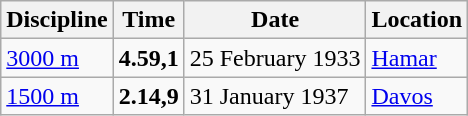<table class='wikitable'>
<tr>
<th>Discipline</th>
<th>Time</th>
<th>Date</th>
<th>Location</th>
</tr>
<tr>
<td><a href='#'>3000 m</a></td>
<td><strong>4.59,1</strong></td>
<td>25 February 1933</td>
<td align=left><a href='#'>Hamar</a></td>
</tr>
<tr>
<td><a href='#'>1500 m</a></td>
<td><strong>2.14,9</strong></td>
<td>31 January 1937</td>
<td align=left><a href='#'>Davos</a></td>
</tr>
</table>
